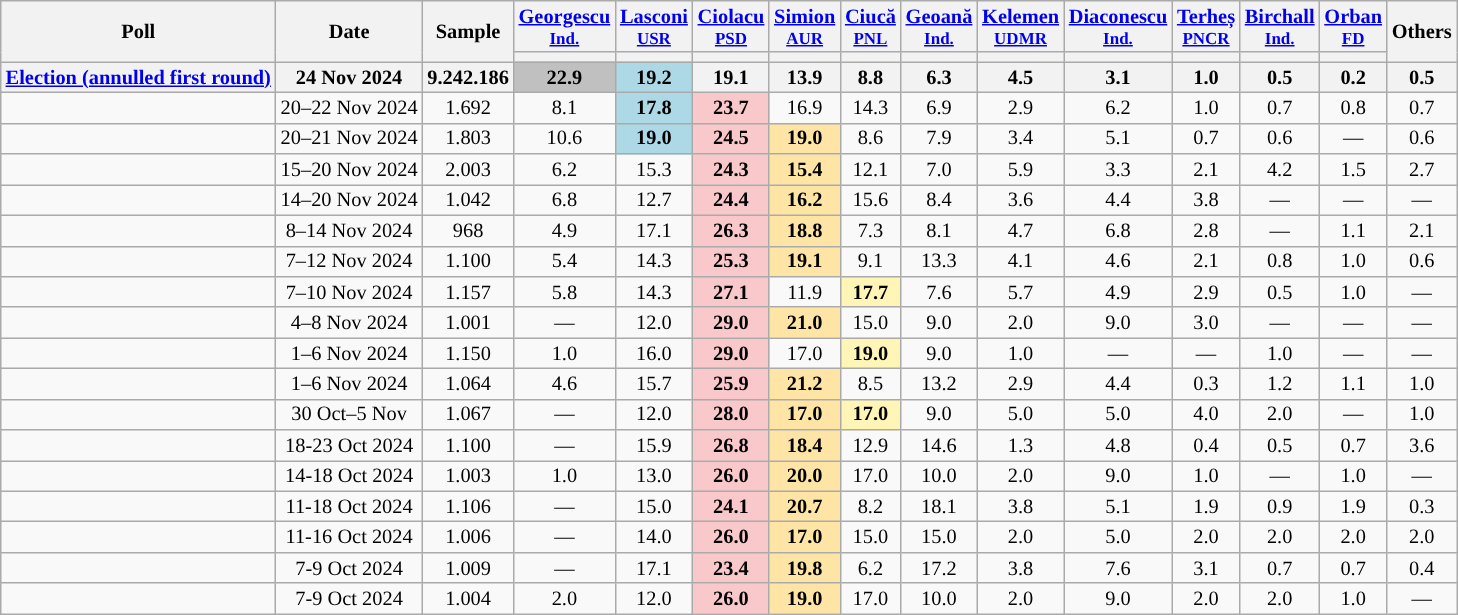<table class="wikitable" style="text-align:center;font-size:85%;line-height:14px;">
<tr>
<th rowspan="2">Poll</th>
<th rowspan="2">Date</th>
<th rowspan="2" style="width:35px;">Sample</th>
<th><a href='#'>Georgescu</a><br><small><a href='#'>Ind.</a></small></th>
<th class="unsortable" style="width:20px;"><a href='#'>Lasconi</a><br><small><a href='#'>USR</a></small></th>
<th class="unsortable" style="width:20px;"><a href='#'>Ciolacu</a><br><small><a href='#'>PSD</a></small></th>
<th class="unsortable" style="width:20px;"><a href='#'>Simion</a><br><small><a href='#'>AUR</a></small></th>
<th class="unsortable" style="width:20px;"><a href='#'>Ciucă</a><br><small><a href='#'>PNL</a></small></th>
<th class="unsortable" style="width:20px;"><a href='#'>Geoană</a><br><small><a href='#'>Ind.</a></small></th>
<th class="unsortable" style="width:20px;"><a href='#'>Kelemen</a><br><small><a href='#'>UDMR</a></small></th>
<th class="unsortable" style="width:20px;"><a href='#'>Diaconescu</a><br><small><a href='#'>Ind.</a></small></th>
<th><a href='#'>Terheș</a><br><small><a href='#'>PNCR</a></small></th>
<th class="unsortable" style="width:20px;"><a href='#'>Birchall</a><br><small><a href='#'>Ind.</a></small></th>
<th><a href='#'>Orban</a><br><small><a href='#'>FD</a></small></th>
<th rowspan="2">Others</th>
</tr>
<tr>
<th style="background:"></th>
<th style="background:"></th>
<th style="background:"></th>
<th style="background:"></th>
<th style="background:"></th>
<th style="background:"></th>
<th style="background:"></th>
<th style="background:"></th>
<th style="background:"></th>
<th style="background:"></th>
<th style="background:"></th>
</tr>
<tr>
<th><a href='#'>Election (annulled first round)</a></th>
<th>24 Nov 2024</th>
<th>9.242.186</th>
<th style="background:#C0C0C0">22.9</th>
<th style="background:lightblue">19.2</th>
<th>19.1</th>
<th>13.9</th>
<th>8.8</th>
<th>6.3</th>
<th>4.5</th>
<th>3.1</th>
<th>1.0</th>
<th>0.5</th>
<th>0.2</th>
<th>0.5</th>
</tr>
<tr>
<td></td>
<td>20–22 Nov 2024</td>
<td>1.692</td>
<td>8.1</td>
<td style="background:lightblue"><strong>17.8</strong></td>
<td style="background:#F9C8CA;"><strong>23.7</strong></td>
<td>16.9</td>
<td>14.3</td>
<td>6.9</td>
<td>2.9</td>
<td>6.2</td>
<td>1.0</td>
<td>0.7</td>
<td>0.8</td>
<td>0.7</td>
</tr>
<tr>
<td></td>
<td>20–21 Nov 2024</td>
<td>1.803</td>
<td>10.6</td>
<td style="background:lightblue"><strong>19.0</strong></td>
<td style="background:#F9C8CA;"><strong>24.5</strong></td>
<td style="background:#FFE5A5;"><strong>19.0</strong></td>
<td>8.6</td>
<td>7.9</td>
<td>3.4</td>
<td>5.1</td>
<td>0.7</td>
<td>0.6</td>
<td>—</td>
<td>0.6</td>
</tr>
<tr>
<td></td>
<td>15–20 Nov 2024</td>
<td>2.003</td>
<td>6.2</td>
<td>15.3</td>
<td style="background:#F9C8CA;"><strong>24.3</strong></td>
<td style="background:#FFE5A5;"><strong>15.4</strong></td>
<td>12.1</td>
<td>7.0</td>
<td>5.9</td>
<td>3.3</td>
<td>2.1</td>
<td>4.2</td>
<td>1.5</td>
<td>2.7</td>
</tr>
<tr>
<td></td>
<td>14–20 Nov 2024</td>
<td>1.042</td>
<td>6.8</td>
<td>12.7</td>
<td style="background:#F9C8CA;"><strong>24.4</strong></td>
<td style="background:#FFE5A5;"><strong>16.2</strong></td>
<td>15.6</td>
<td>8.4</td>
<td>3.6</td>
<td>4.4</td>
<td>3.8</td>
<td>—</td>
<td>—</td>
<td>—</td>
</tr>
<tr>
<td></td>
<td>8–14 Nov 2024</td>
<td>968</td>
<td>4.9</td>
<td>17.1</td>
<td style="background:#F9C8CA;"><strong>26.3</strong></td>
<td style="background:#FFE5A5;"><strong>18.8</strong></td>
<td>7.3</td>
<td>8.1</td>
<td>4.7</td>
<td>6.8</td>
<td>2.8</td>
<td>—</td>
<td>1.1</td>
<td>2.1</td>
</tr>
<tr>
<td></td>
<td>7–12 Nov 2024</td>
<td>1.100</td>
<td>5.4</td>
<td>14.3</td>
<td style="background:#F9C8CA;"><strong>25.3</strong></td>
<td style="background:#FFE5A5;"><strong>19.1</strong></td>
<td>9.1</td>
<td>13.3</td>
<td>4.1</td>
<td>4.6</td>
<td>2.1</td>
<td>0.8</td>
<td>1.0</td>
<td>0.6</td>
</tr>
<tr>
<td></td>
<td>7–10 Nov 2024</td>
<td>1.157</td>
<td>5.8</td>
<td>14.3</td>
<td style="background:#F9C8CA;"><strong>27.1</strong></td>
<td>11.9</td>
<td style="background:#FFF5B6;"><strong>17.7</strong></td>
<td>7.6</td>
<td>5.7</td>
<td>4.9</td>
<td>2.9</td>
<td>0.5</td>
<td>1.0</td>
<td>—</td>
</tr>
<tr>
<td></td>
<td>4–8 Nov 2024</td>
<td>1.001</td>
<td>—</td>
<td>12.0</td>
<td style="background:#F9C8CA;"><strong>29.0</strong></td>
<td style="background:#FFE5A5;"><strong>21.0</strong></td>
<td>15.0</td>
<td>9.0</td>
<td>2.0</td>
<td>9.0</td>
<td>3.0</td>
<td>—</td>
<td>—</td>
<td>—</td>
</tr>
<tr>
<td></td>
<td>1–6 Nov 2024</td>
<td>1.150</td>
<td>1.0</td>
<td>16.0</td>
<td style="background:#F9C8CA;"><strong>29.0</strong></td>
<td>17.0</td>
<td style="background:#FFF5B6;"><strong>19.0</strong></td>
<td>9.0</td>
<td>1.0</td>
<td>—</td>
<td>—</td>
<td>1.0</td>
<td>—</td>
<td>—</td>
</tr>
<tr>
<td></td>
<td>1–6 Nov 2024</td>
<td>1.064</td>
<td>4.6</td>
<td>15.7</td>
<td style="background:#F9C8CA;"><strong>25.9</strong></td>
<td style="background:#FFE5A5;"><strong>21.2</strong></td>
<td>8.5</td>
<td>13.2</td>
<td>2.9</td>
<td>4.4</td>
<td>0.3</td>
<td>1.2</td>
<td>1.1</td>
<td>1.0</td>
</tr>
<tr>
<td></td>
<td>30 Oct–5 Nov</td>
<td>1.067</td>
<td>—</td>
<td>12.0</td>
<td style="background:#F9C8CA;"><strong>28.0</strong></td>
<td style="background:#FFE5A5;"><strong>17.0</strong></td>
<td style="background:#FFF5B6;"><strong>17.0</strong></td>
<td>9.0</td>
<td>5.0</td>
<td>5.0</td>
<td>4.0</td>
<td>2.0</td>
<td>—</td>
<td>1.0</td>
</tr>
<tr>
<td></td>
<td>18-23 Oct 2024</td>
<td>1.100</td>
<td>—</td>
<td>15.9</td>
<td style="background:#F9C8CA;"><strong>26.8</strong></td>
<td style="background:#FFE5A5;"><strong>18.4</strong></td>
<td>12.9</td>
<td>14.6</td>
<td>1.3</td>
<td>4.8</td>
<td>0.4</td>
<td>0.5</td>
<td>0.7</td>
<td>3.6</td>
</tr>
<tr>
<td></td>
<td>14-18 Oct 2024</td>
<td>1.003</td>
<td>1.0</td>
<td>13.0</td>
<td style="background:#F9C8CA;"><strong>26.0</strong></td>
<td style="background:#FFE5A5;"><strong>20.0</strong></td>
<td>17.0</td>
<td>10.0</td>
<td>2.0</td>
<td>9.0</td>
<td>1.0</td>
<td>—</td>
<td>1.0</td>
<td>—</td>
</tr>
<tr>
<td></td>
<td>11-18 Oct 2024</td>
<td>1.106</td>
<td>—</td>
<td>15.0</td>
<td style="background:#F9C8CA;"><strong>24.1</strong></td>
<td style="background:#FFE5A5;"><strong>20.7</strong></td>
<td>8.2</td>
<td>18.1</td>
<td>3.8</td>
<td>5.1</td>
<td>1.9</td>
<td>0.9</td>
<td>1.9</td>
<td>0.3</td>
</tr>
<tr>
<td></td>
<td>11-16 Oct 2024</td>
<td>1.006</td>
<td>—</td>
<td>14.0</td>
<td style="background:#F9C8CA;"><strong>26.0</strong></td>
<td style="background:#FFE5A5;"><strong>17.0</strong></td>
<td>15.0</td>
<td>15.0</td>
<td>2.0</td>
<td>5.0</td>
<td>2.0</td>
<td>2.0</td>
<td>2.0</td>
<td>2.0</td>
</tr>
<tr>
<td></td>
<td>7-9 Oct 2024</td>
<td>1.009</td>
<td>—</td>
<td>17.1</td>
<td style="background:#F9C8CA;"><strong>23.4</strong></td>
<td style="background:#FFE5A5;"><strong>19.8</strong></td>
<td>6.2</td>
<td>17.2</td>
<td>3.8</td>
<td>7.6</td>
<td>3.1</td>
<td>0.7</td>
<td>0.7</td>
<td>0.4</td>
</tr>
<tr>
<td></td>
<td>7-9 Oct 2024</td>
<td>1.004</td>
<td>2.0</td>
<td>12.0</td>
<td style="background:#F9C8CA;"><strong>26.0</strong></td>
<td style="background:#FFE5A5;"><strong>19.0</strong></td>
<td>17.0</td>
<td>10.0</td>
<td>2.0</td>
<td>9.0</td>
<td>2.0</td>
<td>2.0</td>
<td>1.0</td>
<td>—</td>
</tr>
</table>
